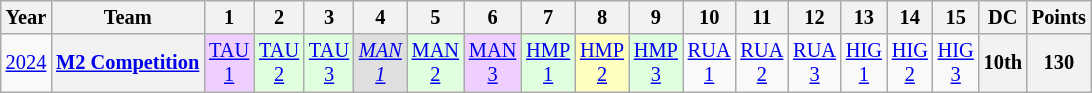<table class="wikitable" style="text-align:center; font-size:85%">
<tr>
<th>Year</th>
<th>Team</th>
<th>1</th>
<th>2</th>
<th>3</th>
<th>4</th>
<th>5</th>
<th>6</th>
<th>7</th>
<th>8</th>
<th>9</th>
<th>10</th>
<th>11</th>
<th>12</th>
<th>13</th>
<th>14</th>
<th>15</th>
<th>DC</th>
<th>Points</th>
</tr>
<tr>
<td><a href='#'>2024</a></td>
<th nowrap><a href='#'>M2 Competition</a></th>
<td style="background:#EFCFFF;"><a href='#'>TAU<br>1</a><br></td>
<td style="background:#DFFFDF;"><a href='#'>TAU<br>2</a><br></td>
<td style="background:#DFFFDF;"><a href='#'>TAU<br>3</a><br></td>
<td style="background:#DFDFDF;"><em><a href='#'>MAN<br>1</a></em><br></td>
<td style="background:#DFFFDF;"><a href='#'>MAN<br>2</a><br></td>
<td style="background:#EFCFFF;"><a href='#'>MAN<br>3</a><br></td>
<td style="background:#DFFFDF;"><a href='#'>HMP<br>1</a><br></td>
<td style="background:#FFFFBF;"><a href='#'>HMP<br>2</a><br></td>
<td style="background:#DFFFDF;"><a href='#'>HMP<br>3</a><br></td>
<td style="background:#;"><a href='#'>RUA<br>1</a><br></td>
<td style="background:#;"><a href='#'>RUA<br>2</a><br></td>
<td style="background:#;"><a href='#'>RUA<br>3</a><br></td>
<td style="background:#;"><a href='#'>HIG<br>1</a><br></td>
<td style="background:#;"><a href='#'>HIG<br>2</a><br></td>
<td style="background:#;"><a href='#'>HIG<br>3</a><br></td>
<th style="background:#;">10th</th>
<th style="background:#;">130</th>
</tr>
</table>
